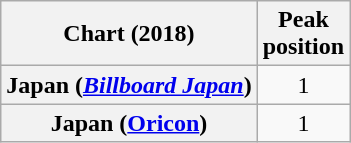<table class="wikitable plainrowheaders" style="text-align:center">
<tr>
<th>Chart (2018)</th>
<th>Peak<br>position</th>
</tr>
<tr>
<th scope="row">Japan (<em><a href='#'>Billboard Japan</a></em>)</th>
<td>1</td>
</tr>
<tr>
<th scope="row">Japan (<a href='#'>Oricon</a>)</th>
<td>1</td>
</tr>
</table>
